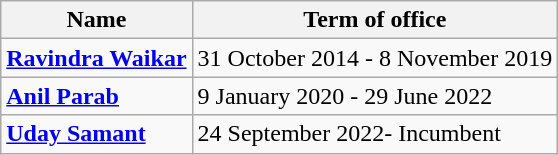<table class="wikitable">
<tr>
<th>Name</th>
<th>Term of office</th>
</tr>
<tr>
<td><strong><a href='#'>Ravindra Waikar</a></strong></td>
<td>31 October 2014 - 8 November 2019</td>
</tr>
<tr>
<td><strong><a href='#'>Anil Parab</a></strong></td>
<td>9 January 2020 - 29 June 2022</td>
</tr>
<tr>
<td><strong><a href='#'>Uday Samant</a></strong></td>
<td>24 September 2022- Incumbent</td>
</tr>
</table>
